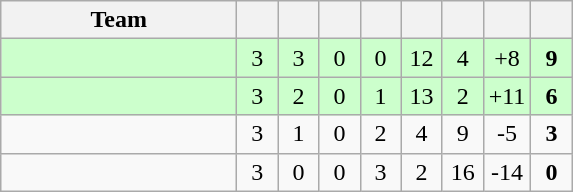<table class="wikitable" style="text-align:center;">
<tr>
<th width=150>Team</th>
<th width=20></th>
<th width=20></th>
<th width=20></th>
<th width=20></th>
<th width=20></th>
<th width=20></th>
<th width=20></th>
<th width=20></th>
</tr>
<tr bgcolor="#ccffcc">
<td align=left></td>
<td>3</td>
<td>3</td>
<td>0</td>
<td>0</td>
<td>12</td>
<td>4</td>
<td>+8</td>
<td><strong>9</strong></td>
</tr>
<tr bgcolor="#ccffcc">
<td align=left></td>
<td>3</td>
<td>2</td>
<td>0</td>
<td>1</td>
<td>13</td>
<td>2</td>
<td>+11</td>
<td><strong>6</strong></td>
</tr>
<tr>
<td align=left></td>
<td>3</td>
<td>1</td>
<td>0</td>
<td>2</td>
<td>4</td>
<td>9</td>
<td>-5</td>
<td><strong>3</strong></td>
</tr>
<tr>
<td align=left></td>
<td>3</td>
<td>0</td>
<td>0</td>
<td>3</td>
<td>2</td>
<td>16</td>
<td>-14</td>
<td><strong>0</strong></td>
</tr>
</table>
